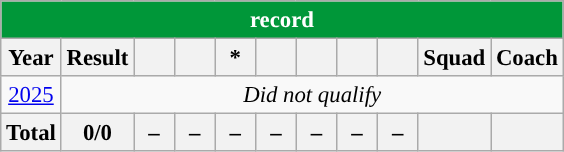<table class="wikitable mw-collapsible" style="text-align: center;font-size:95%;">
<tr>
<th colspan="11" style="background: #009739; color: #FFFFFF;"><a href='#'></a> record</th>
</tr>
<tr>
<th>Year</th>
<th>Result</th>
<th width=20></th>
<th width=20></th>
<th width=20>*</th>
<th width=20></th>
<th width=20></th>
<th width=20></th>
<th width=20></th>
<th>Squad</th>
<th>Coach</th>
</tr>
<tr>
<td> <a href='#'>2025</a></td>
<td colspan=10><em>Did not qualify</em></td>
</tr>
<tr>
<th>Total</th>
<th>0/0</th>
<th>–</th>
<th>–</th>
<th>–</th>
<th>–</th>
<th>–</th>
<th>–</th>
<th>–</th>
<th></th>
<th></th>
</tr>
</table>
